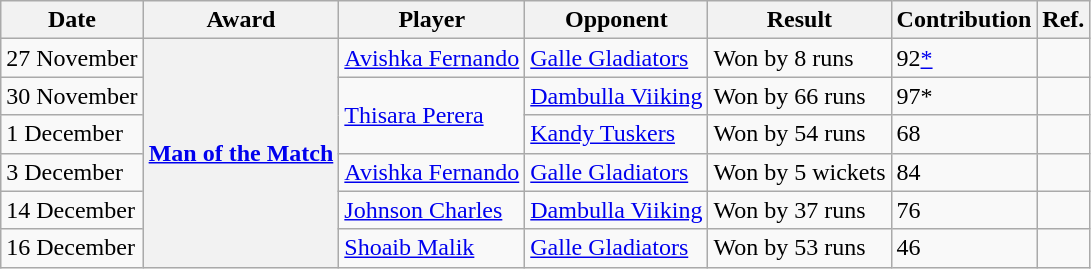<table class="wikitable">
<tr>
<th>Date</th>
<th>Award</th>
<th>Player</th>
<th>Opponent</th>
<th>Result</th>
<th>Contribution</th>
<th>Ref.</th>
</tr>
<tr>
<td>27 November</td>
<th rowspan="6"><a href='#'>Man of the Match</a></th>
<td><a href='#'>Avishka Fernando</a></td>
<td><a href='#'>Galle Gladiators</a></td>
<td>Won by 8 runs</td>
<td>92<a href='#'>*</a> </td>
<td></td>
</tr>
<tr>
<td>30 November</td>
<td rowspan="2"><a href='#'>Thisara Perera</a></td>
<td><a href='#'>Dambulla Viiking</a></td>
<td>Won by 66 runs</td>
<td>97* </td>
<td></td>
</tr>
<tr>
<td>1 December</td>
<td><a href='#'>Kandy Tuskers</a></td>
<td>Won by 54 runs</td>
<td>68 </td>
<td></td>
</tr>
<tr>
<td>3 December</td>
<td><a href='#'>Avishka Fernando</a></td>
<td><a href='#'>Galle Gladiators</a></td>
<td>Won by 5 wickets</td>
<td>84 </td>
<td></td>
</tr>
<tr>
<td>14 December</td>
<td><a href='#'>Johnson Charles</a></td>
<td><a href='#'>Dambulla Viiking</a></td>
<td>Won by 37 runs</td>
<td>76 </td>
<td></td>
</tr>
<tr>
<td>16 December</td>
<td><a href='#'>Shoaib Malik</a></td>
<td><a href='#'>Galle Gladiators</a></td>
<td>Won by 53 runs</td>
<td>46 </td>
<td></td>
</tr>
</table>
